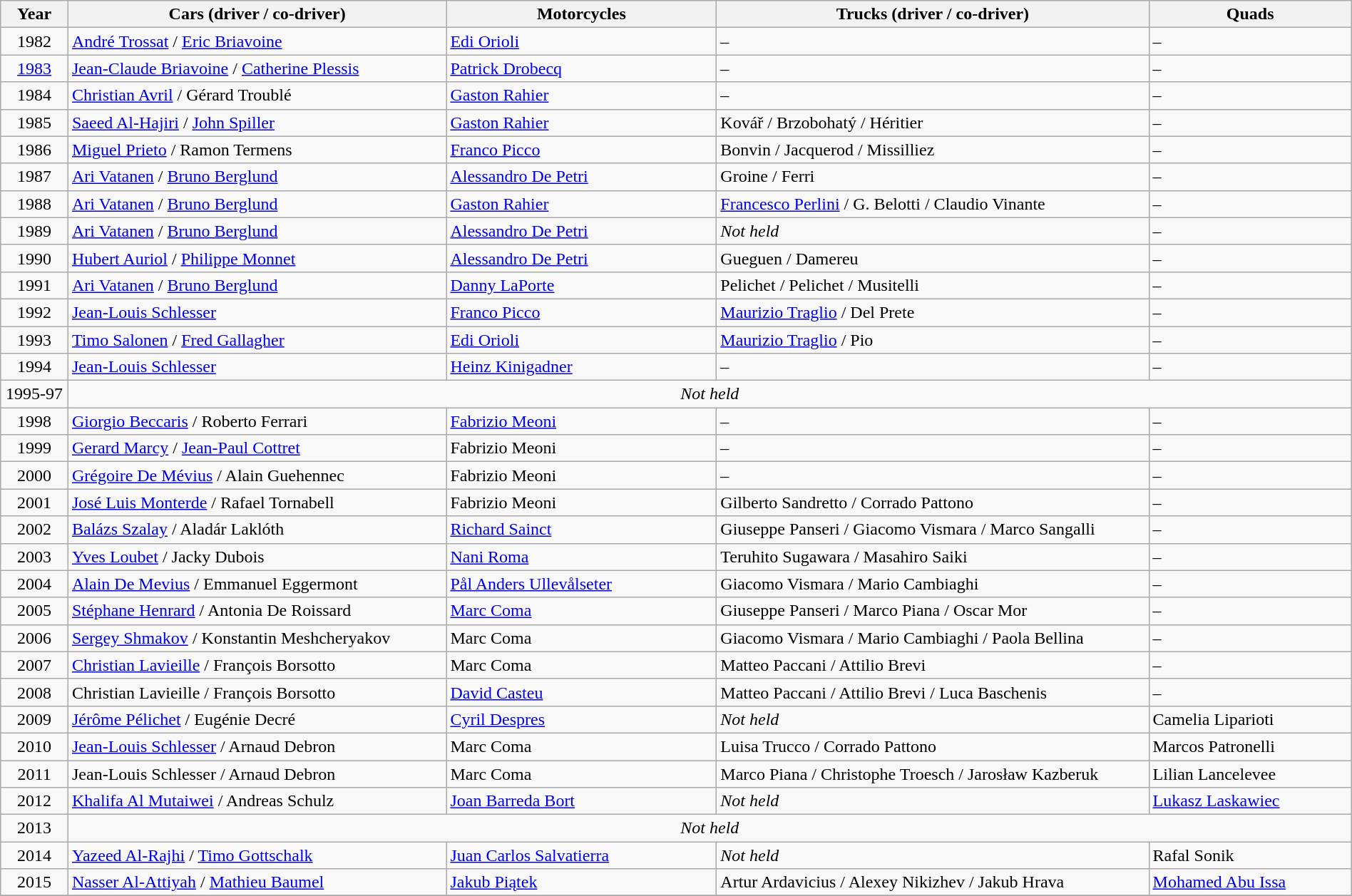<table class="wikitable" width=100%>
<tr>
<th width="5%">Year</th>
<th width="28%">Cars (driver / co-driver)</th>
<th width="20%">Motorcycles</th>
<th width="32%">Trucks (driver / co-driver)</th>
<th width="20%">Quads</th>
</tr>
<tr>
<td align="center">1982</td>
<td align="left"> <a href='#'>André Trossat</a> / <a href='#'>Eric Briavoine</a></td>
<td align="left"> <a href='#'>Edi Orioli</a></td>
<td align="left">–</td>
<td align="left">–</td>
</tr>
<tr>
<td align="center"><a href='#'>1983</a></td>
<td align="left"> <a href='#'>Jean-Claude Briavoine</a> / <a href='#'>Catherine Plessis</a></td>
<td align="left"> <a href='#'>Patrick Drobecq</a></td>
<td align="left">–</td>
<td align="left">–</td>
</tr>
<tr>
<td align="center">1984</td>
<td align="left"> <a href='#'>Christian Avril</a> / Gérard Troublé</td>
<td align="left"> <a href='#'>Gaston Rahier</a></td>
<td align="left">–</td>
<td align="left">–</td>
</tr>
<tr>
<td align="center">1985</td>
<td align="left"> <a href='#'>Saeed Al-Hajiri</a> /  <a href='#'>John Spiller</a></td>
<td align="left"> <a href='#'>Gaston Rahier</a></td>
<td align="left"> Kovář / Brzobohatý /  Héritier</td>
<td align="left">–</td>
</tr>
<tr>
<td align="center">1986</td>
<td align="left"> <a href='#'>Miguel Prieto</a> / Ramon Termens</td>
<td align="left"> <a href='#'>Franco Picco</a></td>
<td align="left"> Bonvin / Jacquerod / Missilliez</td>
<td align="left">–</td>
</tr>
<tr>
<td align="center">1987</td>
<td align="left"> <a href='#'>Ari Vatanen</a> /  <a href='#'>Bruno Berglund</a></td>
<td align="left"> <a href='#'>Alessandro De Petri</a></td>
<td align="left"> Groine / Ferri</td>
<td align="left">–</td>
</tr>
<tr>
<td align="center">1988</td>
<td align="left"> <a href='#'>Ari Vatanen</a> /  <a href='#'>Bruno Berglund</a></td>
<td align="left"> <a href='#'>Gaston Rahier</a></td>
<td align="left"> <a href='#'>Francesco Perlini</a> / G. Belotti / Claudio Vinante</td>
<td align="left">–</td>
</tr>
<tr>
<td align="center">1989</td>
<td align="left"> <a href='#'>Ari Vatanen</a> /  <a href='#'>Bruno Berglund</a></td>
<td align="left"> <a href='#'>Alessandro De Petri</a></td>
<td align="left"><em>Not held</em></td>
<td align="left">–</td>
</tr>
<tr>
<td align="center">1990</td>
<td align="left"> <a href='#'>Hubert Auriol</a> / <a href='#'>Philippe Monnet</a></td>
<td align="left"> <a href='#'>Alessandro De Petri</a></td>
<td align="left"> Gueguen / Damereu</td>
<td align="left">–</td>
</tr>
<tr>
<td align="center">1991</td>
<td align="left"> <a href='#'>Ari Vatanen</a> /  <a href='#'>Bruno Berglund</a></td>
<td align="left"> <a href='#'>Danny LaPorte</a></td>
<td align="left"> Pelichet / Pelichet / Musitelli</td>
<td align="left">–</td>
</tr>
<tr>
<td align="center">1992</td>
<td align="left"> <a href='#'>Jean-Louis Schlesser</a></td>
<td align="left"> <a href='#'>Franco Picco</a></td>
<td align="left"> <a href='#'>Maurizio Traglio</a> / Del Prete</td>
<td align="left">–</td>
</tr>
<tr>
<td align="center">1993</td>
<td align="left"> <a href='#'>Timo Salonen</a> /  <a href='#'>Fred Gallagher</a></td>
<td align="left"> <a href='#'>Edi Orioli</a></td>
<td align="left"> <a href='#'>Maurizio Traglio</a> / Pio</td>
<td align="left">–</td>
</tr>
<tr>
<td align="center">1994</td>
<td align="left"> <a href='#'>Jean-Louis Schlesser</a></td>
<td align="left"> <a href='#'>Heinz Kinigadner</a></td>
<td align="left">–</td>
<td align="left">–</td>
</tr>
<tr>
<td align="center">1995-97</td>
<td colspan="4" align="center"><em>Not held</em></td>
</tr>
<tr>
<td align="center">1998</td>
<td align="left"> <a href='#'>Giorgio Beccaris</a> / Roberto Ferrari</td>
<td align="left">  <a href='#'>Fabrizio Meoni</a></td>
<td align="left">–</td>
<td align="left">–</td>
</tr>
<tr>
<td align="center">1999</td>
<td align="left"> <a href='#'>Gerard Marcy</a> / <a href='#'>Jean-Paul Cottret</a></td>
<td align="left"> Fabrizio Meoni</td>
<td align="left">–</td>
<td align="left">–</td>
</tr>
<tr>
<td align="center">2000</td>
<td align="left"> <a href='#'>Grégoire De Mévius</a> /  Alain Guehennec</td>
<td align="left"> Fabrizio Meoni</td>
<td align="left">–</td>
<td align="left">–</td>
</tr>
<tr>
<td align="center">2001</td>
<td align="left"> <a href='#'>José Luis Monterde</a> / Rafael Tornabell</td>
<td align="left"> Fabrizio Meoni</td>
<td align="left"> Gilberto Sandretto / Corrado Pattono</td>
<td align="left">–</td>
</tr>
<tr>
<td align="center">2002</td>
<td align="left"> <a href='#'>Balázs Szalay</a> / Aladár Laklóth</td>
<td align="left"> <a href='#'>Richard Sainct</a></td>
<td align="left"> Giuseppe Panseri / Giacomo Vismara / Marco Sangalli</td>
<td align="left">–</td>
</tr>
<tr>
<td align="center">2003</td>
<td align="left"> <a href='#'>Yves Loubet</a> / Jacky Dubois</td>
<td align="left"> <a href='#'>Nani Roma</a></td>
<td align="left"> Teruhito Sugawara / Masahiro Saiki</td>
<td align="left">–</td>
</tr>
<tr>
<td align="center">2004</td>
<td align="left"> <a href='#'>Alain De Mevius</a> /  Emmanuel Eggermont</td>
<td align="left"> <a href='#'>Pål Anders Ullevålseter</a></td>
<td align="left"> Giacomo Vismara / Mario Cambiaghi</td>
<td align="left">–</td>
</tr>
<tr>
<td align="center">2005</td>
<td align="left"> <a href='#'>Stéphane Henrard</a> / Antonia De Roissard</td>
<td align="left"> <a href='#'>Marc Coma</a></td>
<td align="left"> Giuseppe Panseri / Marco Piana / Oscar Mor</td>
<td align="left">–</td>
</tr>
<tr>
<td align="center">2006</td>
<td align="left"> <a href='#'>Sergey Shmakov</a> / Konstantin Meshcheryakov</td>
<td align="left"> Marc Coma</td>
<td align="left"> Giacomo Vismara / Mario Cambiaghi / Paola Bellina</td>
<td align="left">–</td>
</tr>
<tr>
<td align="center">2007</td>
<td align="left"> <a href='#'>Christian Lavieille</a> / François Borsotto</td>
<td align="left"> Marc Coma</td>
<td align="left"> Matteo Paccani / Attilio Brevi</td>
<td align="left">–</td>
</tr>
<tr>
<td align="center">2008</td>
<td align="left"> Christian Lavieille / François Borsotto</td>
<td align="left"> <a href='#'>David Casteu</a></td>
<td align="left"> Matteo Paccani /  Attilio Brevi /  Luca Baschenis</td>
<td align="left">–</td>
</tr>
<tr>
<td align="center">2009</td>
<td align="left"> <a href='#'>Jérôme Pélichet</a> / Eugénie Decré</td>
<td align="left"> <a href='#'>Cyril Despres</a></td>
<td align="left"><em>Not held</em></td>
<td align="left"> Camelia Liparioti</td>
</tr>
<tr>
<td align="center">2010</td>
<td align="left"> <a href='#'>Jean-Louis Schlesser</a> / Arnaud Debron</td>
<td align="left"> Marc Coma</td>
<td align="left"> Luisa Trucco /  Corrado Pattono</td>
<td align="left"> Marcos Patronelli</td>
</tr>
<tr>
<td align="center">2011</td>
<td align="left"> Jean-Louis Schlesser / Arnaud Debron</td>
<td align="left"> Marc Coma</td>
<td align="left"> Marco Piana /  Christophe Troesch /  Jarosław Kazberuk</td>
<td align="left"> Lilian Lancelevee</td>
</tr>
<tr>
<td align="center">2012</td>
<td align="left"> <a href='#'>Khalifa Al Mutaiwei</a> /  Andreas Schulz</td>
<td align="left"> <a href='#'>Joan Barreda Bort</a></td>
<td align="left"><em>Not held</em></td>
<td align="left"> <a href='#'>Lukasz Laskawiec</a></td>
</tr>
<tr>
<td align="center">2013</td>
<td colspan="4" align="center"><em>Not held</em></td>
</tr>
<tr>
<td align="center">2014</td>
<td align="left"> <a href='#'>Yazeed Al-Rajhi</a> /  <a href='#'>Timo Gottschalk</a></td>
<td align="left"> <a href='#'>Juan Carlos Salvatierra</a></td>
<td align="left"><em>Not held</em></td>
<td align="left"> Rafal Sonik</td>
</tr>
<tr>
<td align="center">2015</td>
<td align="left"> <a href='#'>Nasser Al-Attiyah</a> /  <a href='#'>Mathieu Baumel</a></td>
<td align="left"> <a href='#'>Jakub Piątek</a></td>
<td align="left"> Artur Ardavicius / Alexey Nikizhev /  Jakub Hrava</td>
<td align="left"> <a href='#'>Mohamed Abu Issa</a></td>
</tr>
<tr>
</tr>
</table>
